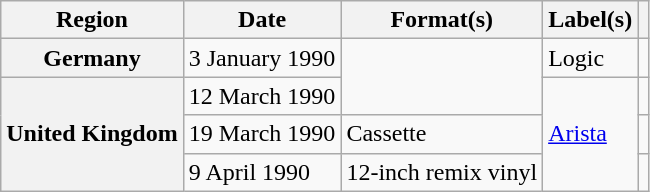<table class="wikitable plainrowheaders">
<tr>
<th scope="col">Region</th>
<th scope="col">Date</th>
<th scope="col">Format(s)</th>
<th scope="col">Label(s)</th>
<th scope="col"></th>
</tr>
<tr>
<th scope="row">Germany</th>
<td>3 January 1990</td>
<td rowspan="2"></td>
<td>Logic</td>
<td></td>
</tr>
<tr>
<th scope="row" rowspan="3">United Kingdom</th>
<td>12 March 1990</td>
<td rowspan="3"><a href='#'>Arista</a></td>
<td></td>
</tr>
<tr>
<td>19 March 1990</td>
<td>Cassette</td>
<td></td>
</tr>
<tr>
<td>9 April 1990</td>
<td>12-inch remix vinyl</td>
<td></td>
</tr>
</table>
